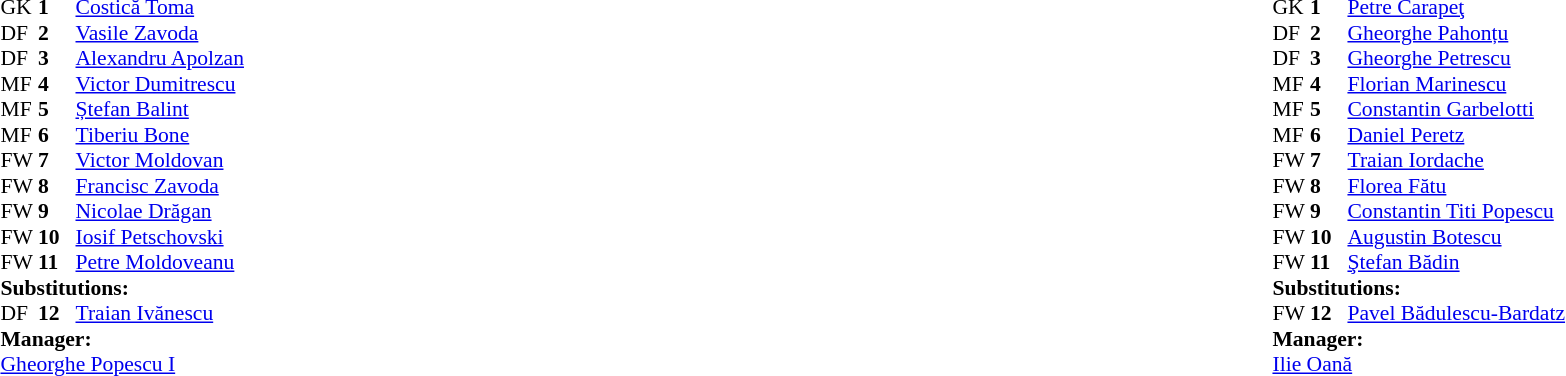<table style="width:100%;">
<tr>
<td style="vertical-align:top; width:50%;"><br><table style="font-size: 90%" cellspacing="0" cellpadding="0">
<tr>
<th width=25></th>
<th width=25></th>
</tr>
<tr>
<td>GK</td>
<td><strong>1</strong></td>
<td> <a href='#'>Costică Toma</a></td>
</tr>
<tr>
<td>DF</td>
<td><strong>2</strong></td>
<td> <a href='#'>Vasile Zavoda</a></td>
</tr>
<tr>
<td>DF</td>
<td><strong>3</strong></td>
<td> <a href='#'>Alexandru Apolzan</a> </td>
</tr>
<tr>
<td>MF</td>
<td><strong>4</strong></td>
<td> <a href='#'>Victor Dumitrescu</a></td>
</tr>
<tr>
<td>MF</td>
<td><strong>5</strong></td>
<td> <a href='#'>Ștefan Balint</a></td>
</tr>
<tr>
<td>MF</td>
<td><strong>6</strong></td>
<td> <a href='#'>Tiberiu Bone</a></td>
</tr>
<tr>
<td>FW</td>
<td><strong>7</strong></td>
<td> <a href='#'>Victor Moldovan</a></td>
</tr>
<tr>
<td>FW</td>
<td><strong>8</strong></td>
<td> <a href='#'>Francisc Zavoda</a></td>
</tr>
<tr>
<td>FW</td>
<td><strong>9</strong></td>
<td> <a href='#'>Nicolae Drăgan</a></td>
</tr>
<tr>
<td>FW</td>
<td><strong>10</strong></td>
<td> <a href='#'>Iosif Petschovski</a></td>
</tr>
<tr>
<td>FW</td>
<td><strong>11</strong></td>
<td> <a href='#'>Petre Moldoveanu</a></td>
</tr>
<tr>
<td colspan=3><strong>Substitutions:</strong></td>
</tr>
<tr>
<td>DF</td>
<td><strong>12</strong></td>
<td> <a href='#'>Traian Ivănescu</a> </td>
</tr>
<tr>
<td colspan=3><strong>Manager:</strong></td>
</tr>
<tr>
<td colspan=4> <a href='#'>Gheorghe Popescu I</a></td>
</tr>
</table>
</td>
<td valign="top"></td>
<td style="vertical-align:top; width:50%;"><br><table cellspacing="0" cellpadding="0" style="font-size:90%; margin:auto;">
<tr>
<th width=25></th>
<th width=25></th>
</tr>
<tr>
<td>GK</td>
<td><strong>1</strong></td>
<td> <a href='#'>Petre Carapeţ</a></td>
</tr>
<tr>
<td>DF</td>
<td><strong>2</strong></td>
<td> <a href='#'>Gheorghe Pahonțu</a></td>
</tr>
<tr>
<td>DF</td>
<td><strong>3</strong></td>
<td> <a href='#'>Gheorghe Petrescu</a></td>
</tr>
<tr>
<td>MF</td>
<td><strong>4</strong></td>
<td> <a href='#'>Florian Marinescu</a></td>
</tr>
<tr>
<td>MF</td>
<td><strong>5</strong></td>
<td> <a href='#'>Constantin Garbelotti</a></td>
</tr>
<tr>
<td>MF</td>
<td><strong>6</strong></td>
<td> <a href='#'>Daniel Peretz</a></td>
</tr>
<tr>
<td>FW</td>
<td><strong>7</strong></td>
<td> <a href='#'>Traian Iordache</a></td>
</tr>
<tr>
<td>FW</td>
<td><strong>8</strong></td>
<td> <a href='#'>Florea Fătu</a></td>
</tr>
<tr>
<td>FW</td>
<td><strong>9</strong></td>
<td> <a href='#'>Constantin Titi Popescu</a></td>
</tr>
<tr>
<td>FW</td>
<td><strong>10</strong></td>
<td> <a href='#'>Augustin Botescu</a></td>
</tr>
<tr>
<td>FW</td>
<td><strong>11</strong></td>
<td> <a href='#'>Ştefan Bădin</a> </td>
</tr>
<tr>
<td colspan=3><strong>Substitutions:</strong></td>
</tr>
<tr>
<td>FW</td>
<td><strong>12</strong></td>
<td> <a href='#'>Pavel Bădulescu-Bardatz</a> </td>
</tr>
<tr>
<td colspan=3><strong>Manager:</strong></td>
</tr>
<tr>
<td colspan=4> <a href='#'>Ilie Oană</a></td>
</tr>
</table>
</td>
</tr>
</table>
